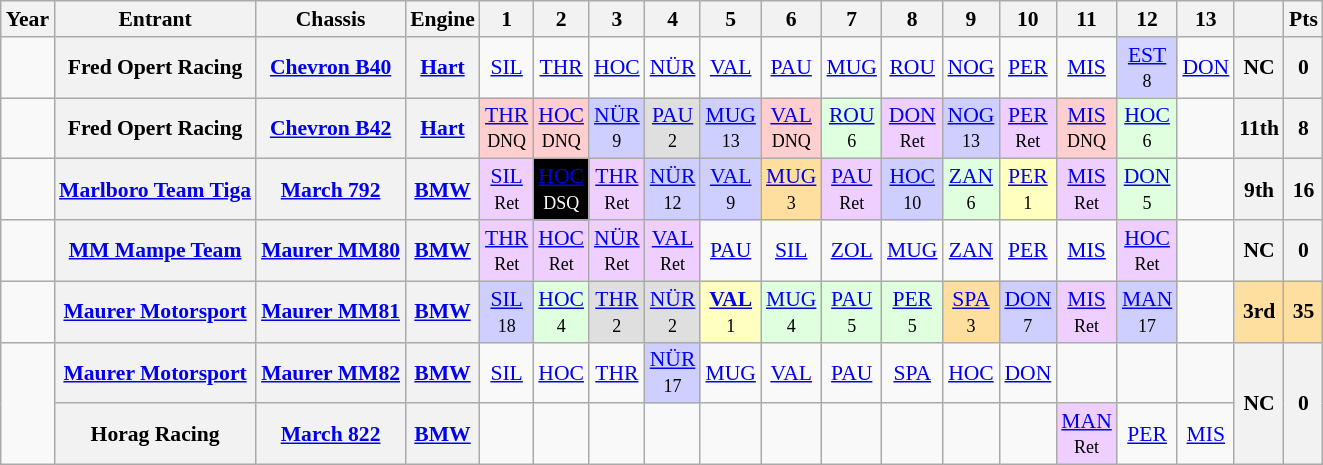<table class="wikitable" style="text-align:center; font-size:90%">
<tr>
<th>Year</th>
<th>Entrant</th>
<th>Chassis</th>
<th>Engine</th>
<th>1</th>
<th>2</th>
<th>3</th>
<th>4</th>
<th>5</th>
<th>6</th>
<th>7</th>
<th>8</th>
<th>9</th>
<th>10</th>
<th>11</th>
<th>12</th>
<th>13</th>
<th></th>
<th>Pts</th>
</tr>
<tr>
<td></td>
<th>Fred Opert Racing</th>
<th><a href='#'>Chevron B40</a></th>
<th><a href='#'>Hart</a></th>
<td><a href='#'>SIL</a></td>
<td><a href='#'>THR</a></td>
<td><a href='#'>HOC</a></td>
<td><a href='#'>NÜR</a></td>
<td><a href='#'>VAL</a></td>
<td><a href='#'>PAU</a></td>
<td><a href='#'>MUG</a></td>
<td><a href='#'>ROU</a></td>
<td><a href='#'>NOG</a></td>
<td><a href='#'>PER</a></td>
<td><a href='#'>MIS</a></td>
<td style="background:#cfcfff;"><a href='#'>EST</a><br><small>8</small></td>
<td><a href='#'>DON</a></td>
<th>NC</th>
<th>0</th>
</tr>
<tr>
<td></td>
<th>Fred Opert Racing</th>
<th><a href='#'>Chevron B42</a></th>
<th><a href='#'>Hart</a></th>
<td style="background:#ffcfcf;"><a href='#'>THR</a><br><small>DNQ</small></td>
<td style="background:#ffcfcf;"><a href='#'>HOC</a><br><small>DNQ</small></td>
<td style="background:#cfcfff;"><a href='#'>NÜR</a><br><small>9</small></td>
<td style="background:#dfdfdf;"><a href='#'>PAU</a><br><small>2</small></td>
<td style="background:#cfcfff;"><a href='#'>MUG</a><br><small>13</small></td>
<td style="background:#ffcfcf;"><a href='#'>VAL</a><br><small>DNQ</small></td>
<td style="background:#dfffdf;"><a href='#'>ROU</a><br><small>6</small></td>
<td style="background:#efcfff;"><a href='#'>DON</a><br><small>Ret</small></td>
<td style="background:#cfcfff;"><a href='#'>NOG</a><br><small>13</small></td>
<td style="background:#efcfff;"><a href='#'>PER</a><br><small>Ret</small></td>
<td style="background:#ffcfcf;"><a href='#'>MIS</a><br><small>DNQ</small></td>
<td style="background:#dfffdf;"><a href='#'>HOC</a><br><small>6</small></td>
<td></td>
<th>11th</th>
<th>8</th>
</tr>
<tr>
<td></td>
<th><a href='#'>Marlboro Team Tiga</a></th>
<th><a href='#'>March 792</a></th>
<th><a href='#'>BMW</a></th>
<td style="background:#efcfff;"><a href='#'>SIL</a><br><small>Ret</small></td>
<td style="background:#000; color:#fff;"><a href='#'><span>HOC</span></a><br><small>DSQ</small></td>
<td style="background:#efcfff;"><a href='#'>THR</a><br><small>Ret</small></td>
<td style="background:#cfcfff;"><a href='#'>NÜR</a><br><small>12</small></td>
<td style="background:#cfcfff;"><a href='#'>VAL</a><br><small>9</small></td>
<td style="background:#ffdf9f;"><a href='#'>MUG</a><br><small>3</small></td>
<td style="background:#efcfff;"><a href='#'>PAU</a><br><small>Ret</small></td>
<td style="background:#cfcfff;"><a href='#'>HOC</a><br><small>10</small></td>
<td style="background:#dfffdf;"><a href='#'>ZAN</a><br><small>6</small></td>
<td style="background:#ffffbf;"><a href='#'>PER</a><br><small>1</small></td>
<td style="background:#efcfff;"><a href='#'>MIS</a><br><small>Ret</small></td>
<td style="background:#dfffdf;"><a href='#'>DON</a><br><small>5</small></td>
<td></td>
<th>9th</th>
<th>16</th>
</tr>
<tr>
<td></td>
<th><a href='#'>MM Mampe Team</a></th>
<th><a href='#'>Maurer MM80</a></th>
<th><a href='#'>BMW</a></th>
<td style="background:#efcfff;"><a href='#'>THR</a><br><small>Ret</small></td>
<td style="background:#efcfff;"><a href='#'>HOC</a><br><small>Ret</small></td>
<td style="background:#efcfff;"><a href='#'>NÜR</a><br><small>Ret</small></td>
<td style="background:#efcfff;"><a href='#'>VAL</a><br><small>Ret</small></td>
<td><a href='#'>PAU</a></td>
<td><a href='#'>SIL</a></td>
<td><a href='#'>ZOL</a></td>
<td><a href='#'>MUG</a></td>
<td><a href='#'>ZAN</a></td>
<td><a href='#'>PER</a></td>
<td><a href='#'>MIS</a></td>
<td style="background:#efcfff;"><a href='#'>HOC</a><br><small>Ret</small></td>
<td></td>
<th>NC</th>
<th>0</th>
</tr>
<tr>
<td></td>
<th><a href='#'>Maurer Motorsport</a></th>
<th><a href='#'>Maurer MM81</a></th>
<th><a href='#'>BMW</a></th>
<td style="background:#cfcfff;"><a href='#'>SIL</a><br><small>18</small></td>
<td style="background:#dfffdf;"><a href='#'>HOC</a><br><small>4</small></td>
<td style="background:#dfdfdf;"><a href='#'>THR</a><br><small>2</small></td>
<td style="background:#dfdfdf;"><a href='#'>NÜR</a><br><small>2</small></td>
<td style="background:#ffffbf;"><strong><a href='#'>VAL</a></strong><br><small>1</small></td>
<td style="background:#dfffdf;"><a href='#'>MUG</a><br><small>4</small></td>
<td style="background:#dfffdf;"><a href='#'>PAU</a><br><small>5</small></td>
<td style="background:#dfffdf;"><a href='#'>PER</a><br><small>5</small></td>
<td style="background:#ffdf9f;"><a href='#'>SPA</a><br><small>3</small></td>
<td style="background:#cfcfff;"><a href='#'>DON</a><br><small>7</small></td>
<td style="background:#efcfff;"><a href='#'>MIS</a><br><small>Ret</small></td>
<td style="background:#cfcfff;"><a href='#'>MAN</a><br><small>17</small></td>
<td></td>
<th style="background:#ffdf9f;">3rd</th>
<th style="background:#ffdf9f;">35</th>
</tr>
<tr>
<td rowspan=2></td>
<th><a href='#'>Maurer Motorsport</a></th>
<th><a href='#'>Maurer MM82</a></th>
<th><a href='#'>BMW</a></th>
<td><a href='#'>SIL</a></td>
<td><a href='#'>HOC</a></td>
<td><a href='#'>THR</a></td>
<td style="background:#cfcfff;"><a href='#'>NÜR</a><br><small>17</small></td>
<td><a href='#'>MUG</a></td>
<td><a href='#'>VAL</a></td>
<td><a href='#'>PAU</a></td>
<td><a href='#'>SPA</a></td>
<td><a href='#'>HOC</a></td>
<td><a href='#'>DON</a></td>
<td></td>
<td></td>
<td></td>
<th rowspan=2>NC</th>
<th rowspan=2>0</th>
</tr>
<tr>
<th>Horag Racing</th>
<th><a href='#'>March 822</a></th>
<th><a href='#'>BMW</a></th>
<td></td>
<td></td>
<td></td>
<td></td>
<td></td>
<td></td>
<td></td>
<td></td>
<td></td>
<td></td>
<td style="background:#efcfff;"><a href='#'>MAN</a><br><small>Ret</small></td>
<td><a href='#'>PER</a></td>
<td><a href='#'>MIS</a></td>
</tr>
</table>
